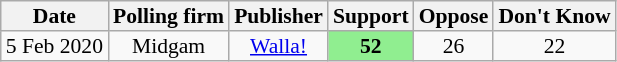<table class="wikitable sortable" style="text-align:center; font-size:90%; line-height:13px">
<tr>
<th>Date</th>
<th>Polling firm</th>
<th>Publisher</th>
<th>Support</th>
<th>Oppose</th>
<th>Don't Know</th>
</tr>
<tr>
<td data-sort-value="2020-02-05">5 Feb 2020</td>
<td>Midgam</td>
<td><a href='#'>Walla!</a></td>
<td style="background:lightgreen"><strong>52</strong></td>
<td>26</td>
<td>22</td>
</tr>
</table>
